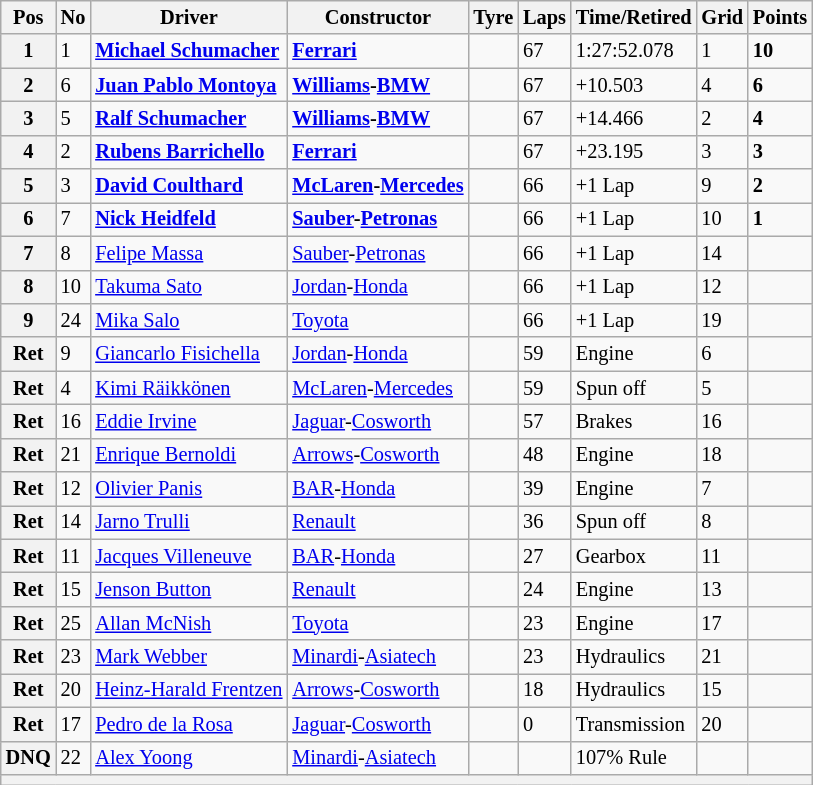<table class="wikitable sortable" style="font-size: 85%;">
<tr>
<th>Pos</th>
<th>No</th>
<th>Driver</th>
<th>Constructor</th>
<th>Tyre</th>
<th>Laps</th>
<th>Time/Retired</th>
<th>Grid</th>
<th>Points</th>
</tr>
<tr>
<th>1</th>
<td>1</td>
<td> <strong><a href='#'>Michael Schumacher</a></strong></td>
<td><strong><a href='#'>Ferrari</a></strong></td>
<td></td>
<td>67</td>
<td>1:27:52.078</td>
<td>1</td>
<td><strong>10</strong></td>
</tr>
<tr>
<th>2</th>
<td>6</td>
<td> <strong><a href='#'>Juan Pablo Montoya</a></strong></td>
<td><strong><a href='#'>Williams</a>-<a href='#'>BMW</a></strong></td>
<td></td>
<td>67</td>
<td>+10.503</td>
<td>4</td>
<td><strong>6</strong></td>
</tr>
<tr>
<th>3</th>
<td>5</td>
<td> <strong><a href='#'>Ralf Schumacher</a></strong></td>
<td><strong><a href='#'>Williams</a>-<a href='#'>BMW</a></strong></td>
<td></td>
<td>67</td>
<td>+14.466</td>
<td>2</td>
<td><strong>4</strong></td>
</tr>
<tr>
<th>4</th>
<td>2</td>
<td> <strong><a href='#'>Rubens Barrichello</a></strong></td>
<td><strong><a href='#'>Ferrari</a></strong></td>
<td></td>
<td>67</td>
<td>+23.195</td>
<td>3</td>
<td><strong>3</strong></td>
</tr>
<tr>
<th>5</th>
<td>3</td>
<td> <strong><a href='#'>David Coulthard</a></strong></td>
<td><strong><a href='#'>McLaren</a>-<a href='#'>Mercedes</a></strong></td>
<td></td>
<td>66</td>
<td>+1 Lap</td>
<td>9</td>
<td><strong>2</strong></td>
</tr>
<tr>
<th>6</th>
<td>7</td>
<td> <strong><a href='#'>Nick Heidfeld</a></strong></td>
<td><strong><a href='#'>Sauber</a>-<a href='#'>Petronas</a></strong></td>
<td></td>
<td>66</td>
<td>+1 Lap</td>
<td>10</td>
<td><strong>1</strong></td>
</tr>
<tr>
<th>7</th>
<td>8</td>
<td> <a href='#'>Felipe Massa</a></td>
<td><a href='#'>Sauber</a>-<a href='#'>Petronas</a></td>
<td></td>
<td>66</td>
<td>+1 Lap</td>
<td>14</td>
<td> </td>
</tr>
<tr>
<th>8</th>
<td>10</td>
<td> <a href='#'>Takuma Sato</a></td>
<td><a href='#'>Jordan</a>-<a href='#'>Honda</a></td>
<td></td>
<td>66</td>
<td>+1 Lap</td>
<td>12</td>
<td> </td>
</tr>
<tr>
<th>9</th>
<td>24</td>
<td> <a href='#'>Mika Salo</a></td>
<td><a href='#'>Toyota</a></td>
<td></td>
<td>66</td>
<td>+1 Lap</td>
<td>19</td>
<td> </td>
</tr>
<tr>
<th>Ret</th>
<td>9</td>
<td> <a href='#'>Giancarlo Fisichella</a></td>
<td><a href='#'>Jordan</a>-<a href='#'>Honda</a></td>
<td></td>
<td>59</td>
<td>Engine</td>
<td>6</td>
<td> </td>
</tr>
<tr>
<th>Ret</th>
<td>4</td>
<td> <a href='#'>Kimi Räikkönen</a></td>
<td><a href='#'>McLaren</a>-<a href='#'>Mercedes</a></td>
<td></td>
<td>59</td>
<td>Spun off</td>
<td>5</td>
<td> </td>
</tr>
<tr>
<th>Ret</th>
<td>16</td>
<td> <a href='#'>Eddie Irvine</a></td>
<td><a href='#'>Jaguar</a>-<a href='#'>Cosworth</a></td>
<td></td>
<td>57</td>
<td>Brakes</td>
<td>16</td>
<td> </td>
</tr>
<tr>
<th>Ret</th>
<td>21</td>
<td> <a href='#'>Enrique Bernoldi</a></td>
<td><a href='#'>Arrows</a>-<a href='#'>Cosworth</a></td>
<td></td>
<td>48</td>
<td>Engine</td>
<td>18</td>
<td> </td>
</tr>
<tr>
<th>Ret</th>
<td>12</td>
<td> <a href='#'>Olivier Panis</a></td>
<td><a href='#'>BAR</a>-<a href='#'>Honda</a></td>
<td></td>
<td>39</td>
<td>Engine</td>
<td>7</td>
<td> </td>
</tr>
<tr>
<th>Ret</th>
<td>14</td>
<td> <a href='#'>Jarno Trulli</a></td>
<td><a href='#'>Renault</a></td>
<td></td>
<td>36</td>
<td>Spun off</td>
<td>8</td>
<td> </td>
</tr>
<tr>
<th>Ret</th>
<td>11</td>
<td> <a href='#'>Jacques Villeneuve</a></td>
<td><a href='#'>BAR</a>-<a href='#'>Honda</a></td>
<td></td>
<td>27</td>
<td>Gearbox</td>
<td>11</td>
<td> </td>
</tr>
<tr>
<th>Ret</th>
<td>15</td>
<td> <a href='#'>Jenson Button</a></td>
<td><a href='#'>Renault</a></td>
<td></td>
<td>24</td>
<td>Engine</td>
<td>13</td>
<td> </td>
</tr>
<tr>
<th>Ret</th>
<td>25</td>
<td> <a href='#'>Allan McNish</a></td>
<td><a href='#'>Toyota</a></td>
<td></td>
<td>23</td>
<td>Engine</td>
<td>17</td>
<td> </td>
</tr>
<tr>
<th>Ret</th>
<td>23</td>
<td> <a href='#'>Mark Webber</a></td>
<td><a href='#'>Minardi</a>-<a href='#'>Asiatech</a></td>
<td></td>
<td>23</td>
<td>Hydraulics</td>
<td>21</td>
<td> </td>
</tr>
<tr>
<th>Ret</th>
<td>20</td>
<td> <a href='#'>Heinz-Harald Frentzen</a></td>
<td><a href='#'>Arrows</a>-<a href='#'>Cosworth</a></td>
<td></td>
<td>18</td>
<td>Hydraulics</td>
<td>15</td>
<td> </td>
</tr>
<tr>
<th>Ret</th>
<td>17</td>
<td> <a href='#'>Pedro de la Rosa</a></td>
<td><a href='#'>Jaguar</a>-<a href='#'>Cosworth</a></td>
<td></td>
<td>0</td>
<td>Transmission</td>
<td>20</td>
<td> </td>
</tr>
<tr>
<th>DNQ</th>
<td>22</td>
<td> <a href='#'>Alex Yoong</a></td>
<td><a href='#'>Minardi</a>-<a href='#'>Asiatech</a></td>
<td></td>
<td></td>
<td>107% Rule</td>
<td></td>
<td></td>
</tr>
<tr>
<th colspan="9"></th>
</tr>
</table>
